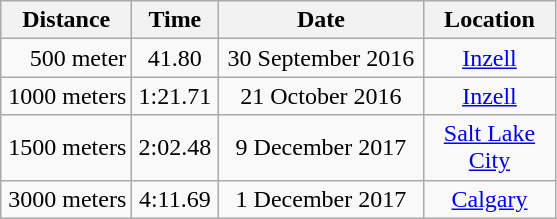<table class="wikitable sortable" style="text-align:center;">
<tr>
<th width=80>Distance</th>
<th width=50>Time</th>
<th width=130>Date</th>
<th width=80>Location</th>
</tr>
<tr>
<td align=right>500 meter</td>
<td>41.80</td>
<td>30 September 2016</td>
<td><a href='#'>Inzell</a></td>
</tr>
<tr>
<td align=right>1000 meters</td>
<td>1:21.71</td>
<td>21 October 2016</td>
<td><a href='#'>Inzell</a></td>
</tr>
<tr>
<td align=right>1500 meters</td>
<td>2:02.48</td>
<td>9 December 2017</td>
<td><a href='#'>Salt Lake City</a></td>
</tr>
<tr>
<td align=right>3000 meters</td>
<td>4:11.69</td>
<td>1 December 2017</td>
<td><a href='#'>Calgary</a></td>
</tr>
</table>
